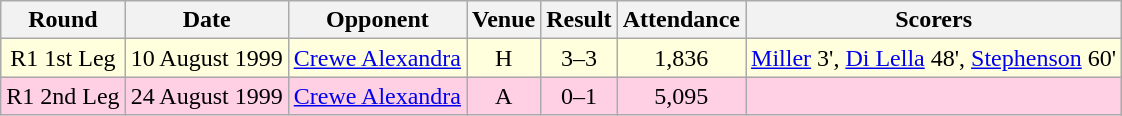<table class= "wikitable " style="font-size:100%; text-align:center">
<tr>
<th>Round</th>
<th>Date</th>
<th>Opponent</th>
<th>Venue</th>
<th>Result</th>
<th>Attendance</th>
<th>Scorers</th>
</tr>
<tr style="background: #ffffdd;">
<td>R1 1st Leg</td>
<td>10 August 1999</td>
<td><a href='#'>Crewe Alexandra</a></td>
<td>H</td>
<td>3–3</td>
<td>1,836</td>
<td><a href='#'>Miller</a> 3', <a href='#'>Di Lella</a> 48', <a href='#'>Stephenson</a> 60'</td>
</tr>
<tr style="background: #ffd0e3;">
<td>R1 2nd Leg</td>
<td>24 August 1999</td>
<td><a href='#'>Crewe Alexandra</a></td>
<td>A</td>
<td>0–1</td>
<td>5,095</td>
<td></td>
</tr>
</table>
